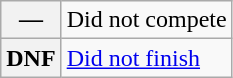<table class="wikitable">
<tr>
<th scope="row">—</th>
<td>Did not compete</td>
</tr>
<tr>
<th scope="row">DNF</th>
<td><a href='#'>Did not finish</a></td>
</tr>
</table>
